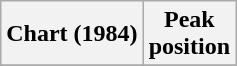<table class="wikitable sortable">
<tr>
<th scope="col">Chart (1984)</th>
<th scope="col">Peak<br>position</th>
</tr>
<tr>
</tr>
</table>
